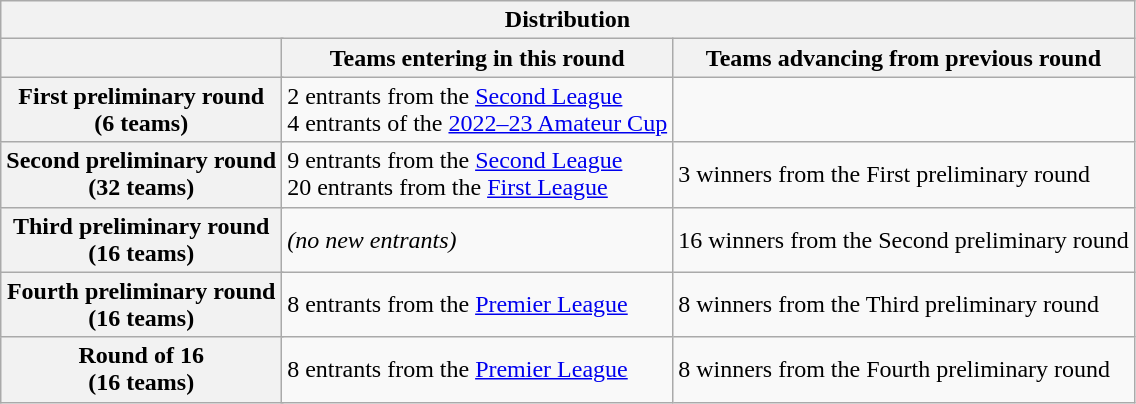<table class="wikitable">
<tr>
<th colspan=4>Distribution</th>
</tr>
<tr>
<th colspan="2"></th>
<th>Teams entering in this round</th>
<th>Teams advancing from previous round</th>
</tr>
<tr>
<th colspan=2>First preliminary round<br>(6 teams)</th>
<td>2 entrants from the <a href='#'>Second League</a><br>4 entrants of the <a href='#'>2022–23 Amateur Cup</a></td>
<td></td>
</tr>
<tr>
<th colspan=2>Second preliminary round<br>(32 teams)</th>
<td>9 entrants from the <a href='#'>Second League</a><br>20 entrants from the <a href='#'>First League</a><br></td>
<td>3 winners from the First preliminary round</td>
</tr>
<tr>
<th colspan=2>Third preliminary round<br>(16 teams)</th>
<td><em>(no new entrants)</em></td>
<td>16 winners from the Second preliminary round</td>
</tr>
<tr>
<th colspan=2>Fourth preliminary round<br>(16 teams)</th>
<td>8 entrants from the <a href='#'>Premier League</a></td>
<td>8 winners from the Third preliminary round</td>
</tr>
<tr>
<th colspan=2>Round of 16<br>(16 teams)</th>
<td>8 entrants from the <a href='#'>Premier League</a></td>
<td>8 winners from the Fourth preliminary round</td>
</tr>
</table>
